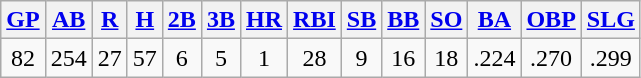<table class="wikitable">
<tr>
<th><a href='#'>GP</a></th>
<th><a href='#'>AB</a></th>
<th><a href='#'>R</a></th>
<th><a href='#'>H</a></th>
<th><a href='#'>2B</a></th>
<th><a href='#'>3B</a></th>
<th><a href='#'>HR</a></th>
<th><a href='#'>RBI</a></th>
<th><a href='#'>SB</a></th>
<th><a href='#'>BB</a></th>
<th><a href='#'>SO</a></th>
<th><a href='#'>BA</a></th>
<th><a href='#'>OBP</a></th>
<th><a href='#'>SLG</a></th>
</tr>
<tr align=center>
<td>82</td>
<td>254</td>
<td>27</td>
<td>57</td>
<td>6</td>
<td>5</td>
<td>1</td>
<td>28</td>
<td>9</td>
<td>16</td>
<td>18</td>
<td>.224</td>
<td>.270</td>
<td>.299</td>
</tr>
</table>
